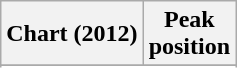<table class="wikitable sortable">
<tr>
<th scope="col">Chart (2012)</th>
<th scope="col">Peak<br>position</th>
</tr>
<tr>
</tr>
<tr>
</tr>
<tr>
</tr>
<tr>
</tr>
</table>
